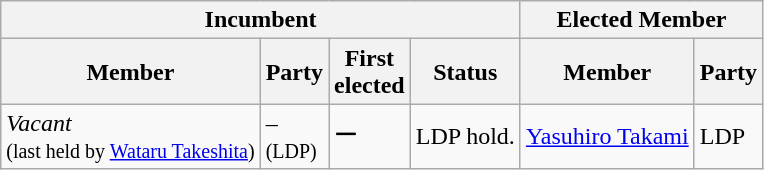<table class="wikitable sortable">
<tr>
<th colspan=4>Incumbent</th>
<th colspan=2>Elected Member</th>
</tr>
<tr>
<th>Member</th>
<th>Party</th>
<th>First<br>elected</th>
<th>Status</th>
<th>Member</th>
<th>Party</th>
</tr>
<tr>
<td><em>Vacant</em><br><small>(last held by <a href='#'>Wataru Takeshita</a>)</small></td>
<td>–<br><small>(LDP)</small></td>
<td>ー</td>
<td>LDP hold.</td>
<td><a href='#'>Yasuhiro Takami</a></td>
<td>LDP</td>
</tr>
</table>
